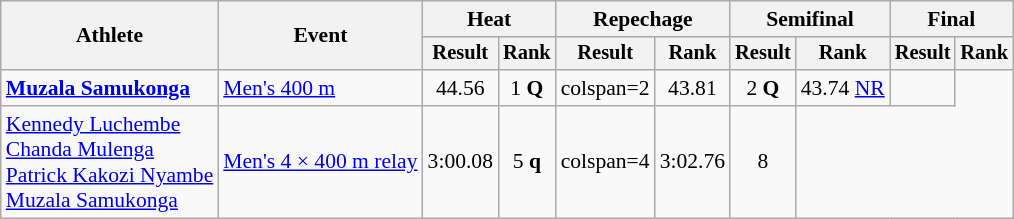<table class="wikitable" style="font-size:90%">
<tr>
<th rowspan="2">Athlete</th>
<th rowspan="2">Event</th>
<th colspan="2">Heat</th>
<th colspan="2">Repechage</th>
<th colspan="2">Semifinal</th>
<th colspan="2">Final</th>
</tr>
<tr style="font-size:95%">
<th>Result</th>
<th>Rank</th>
<th>Result</th>
<th>Rank</th>
<th>Result</th>
<th>Rank</th>
<th>Result</th>
<th>Rank</th>
</tr>
<tr align=center>
<td align=left><strong><a href='#'>Muzala Samukonga</a></strong></td>
<td align=left><a href='#'>Men's 400 m</a></td>
<td>44.56</td>
<td>1 <strong>Q</strong></td>
<td>colspan=2 </td>
<td>43.81</td>
<td>2 <strong>Q</strong></td>
<td>43.74 <a href='#'>NR</a></td>
<td></td>
</tr>
<tr align=center>
<td align=left><a href='#'>Kennedy Luchembe</a><br><a href='#'>Chanda Mulenga</a><br><a href='#'>Patrick Kakozi Nyambe</a><br><a href='#'>Muzala Samukonga</a></td>
<td align=left><a href='#'>Men's 4 × 400 m relay</a></td>
<td>3:00.08</td>
<td>5 <strong>q</strong></td>
<td>colspan=4 </td>
<td>3:02.76</td>
<td>8</td>
</tr>
</table>
